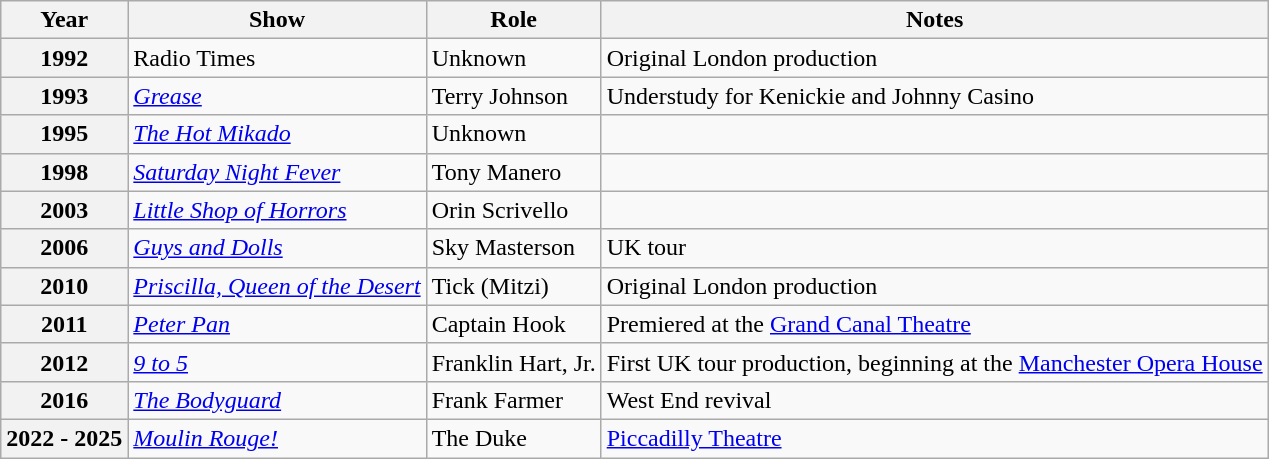<table class="wikitable sortable plainrowheaders">
<tr>
<th scope="col">Year</th>
<th scope="col">Show</th>
<th scope="col">Role</th>
<th scope="col" class="unsortable">Notes</th>
</tr>
<tr>
<th scope="row">1992</th>
<td>Radio Times</td>
<td>Unknown</td>
<td>Original London production</td>
</tr>
<tr>
<th scope="row">1993</th>
<td><em><a href='#'>Grease</a></em></td>
<td>Terry Johnson</td>
<td>Understudy for Kenickie and Johnny Casino</td>
</tr>
<tr>
<th>1995</th>
<td><em><a href='#'>The Hot Mikado</a></em></td>
<td>Unknown</td>
<td></td>
</tr>
<tr>
<th scope="row">1998</th>
<td><em><a href='#'>Saturday Night Fever</a></em></td>
<td>Tony Manero</td>
<td></td>
</tr>
<tr>
<th scope="row">2003</th>
<td><em><a href='#'>Little Shop of Horrors</a></em></td>
<td>Orin Scrivello</td>
<td></td>
</tr>
<tr>
<th>2006</th>
<td><em><a href='#'>Guys and Dolls</a></em></td>
<td>Sky Masterson</td>
<td>UK tour</td>
</tr>
<tr>
<th>2010</th>
<td><em><a href='#'>Priscilla, Queen of the Desert</a></em></td>
<td>Tick (Mitzi)</td>
<td>Original London production</td>
</tr>
<tr>
<th>2011</th>
<td><em><a href='#'>Peter Pan</a></em></td>
<td>Captain Hook</td>
<td>Premiered at the <a href='#'>Grand Canal Theatre</a></td>
</tr>
<tr>
<th>2012</th>
<td><em><a href='#'>9 to 5</a></em></td>
<td>Franklin Hart, Jr.</td>
<td>First UK tour production, beginning at the <a href='#'>Manchester Opera House</a></td>
</tr>
<tr>
<th>2016</th>
<td><em><a href='#'>The Bodyguard</a></em></td>
<td>Frank Farmer</td>
<td>West End revival</td>
</tr>
<tr>
<th>2022 - 2025</th>
<td><em><a href='#'>Moulin Rouge!</a></em></td>
<td>The Duke</td>
<td><a href='#'>Piccadilly Theatre</a></td>
</tr>
</table>
